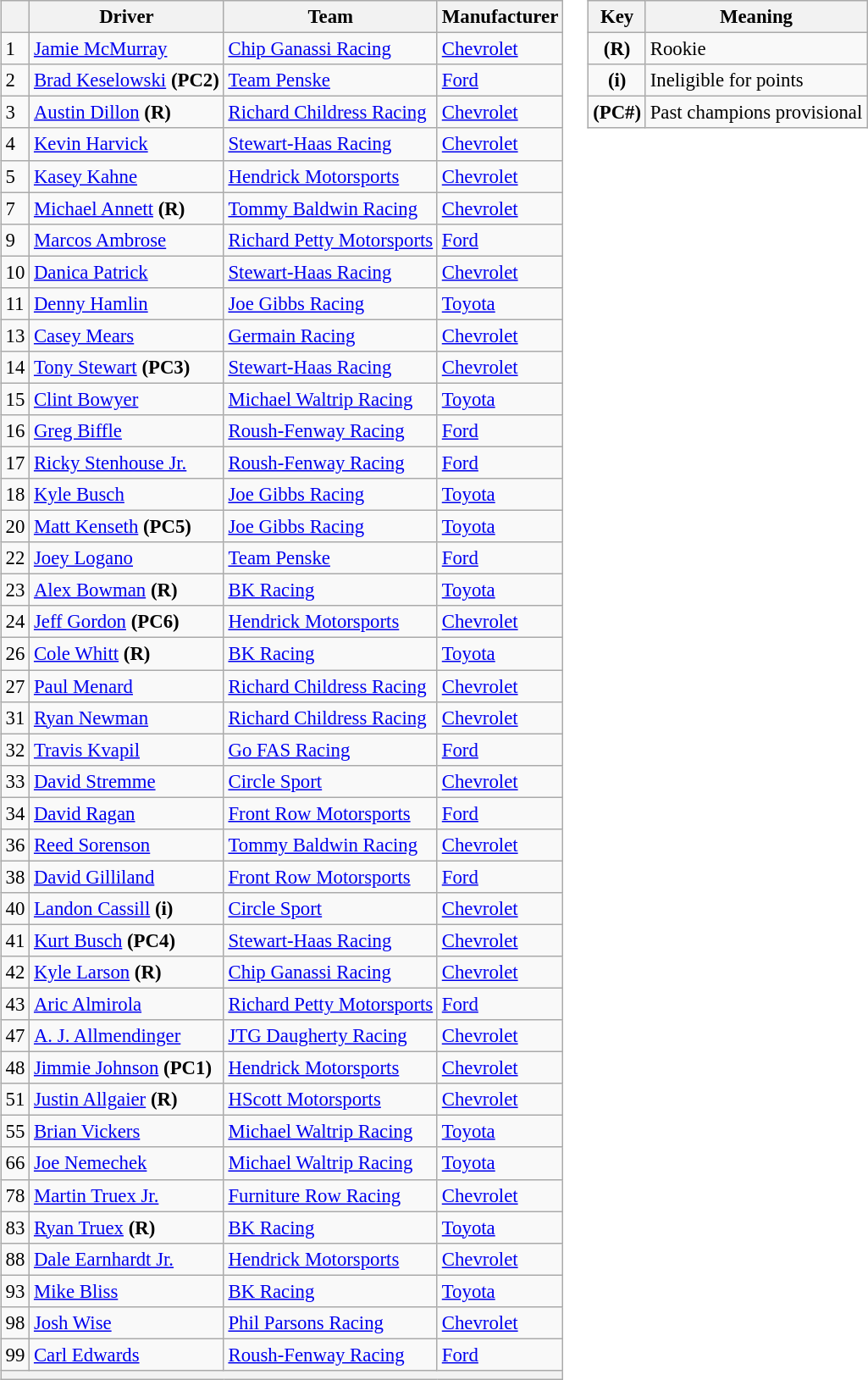<table>
<tr>
<td><br><table class="wikitable" style="font-size:95%">
<tr>
<th></th>
<th>Driver</th>
<th>Team</th>
<th>Manufacturer</th>
</tr>
<tr>
<td>1</td>
<td><a href='#'>Jamie McMurray</a></td>
<td><a href='#'>Chip Ganassi Racing</a></td>
<td><a href='#'>Chevrolet</a></td>
</tr>
<tr>
<td>2</td>
<td><a href='#'>Brad Keselowski</a> <strong>(PC2)</strong></td>
<td><a href='#'>Team Penske</a></td>
<td><a href='#'>Ford</a></td>
</tr>
<tr>
<td>3</td>
<td><a href='#'>Austin Dillon</a> <strong>(R)</strong></td>
<td><a href='#'>Richard Childress Racing</a></td>
<td><a href='#'>Chevrolet</a></td>
</tr>
<tr>
<td>4</td>
<td><a href='#'>Kevin Harvick</a></td>
<td><a href='#'>Stewart-Haas Racing</a></td>
<td><a href='#'>Chevrolet</a></td>
</tr>
<tr>
<td>5</td>
<td><a href='#'>Kasey Kahne</a></td>
<td><a href='#'>Hendrick Motorsports</a></td>
<td><a href='#'>Chevrolet</a></td>
</tr>
<tr>
<td>7</td>
<td><a href='#'>Michael Annett</a> <strong>(R)</strong></td>
<td><a href='#'>Tommy Baldwin Racing</a></td>
<td><a href='#'>Chevrolet</a></td>
</tr>
<tr>
<td>9</td>
<td><a href='#'>Marcos Ambrose</a></td>
<td><a href='#'>Richard Petty Motorsports</a></td>
<td><a href='#'>Ford</a></td>
</tr>
<tr>
<td>10</td>
<td><a href='#'>Danica Patrick</a></td>
<td><a href='#'>Stewart-Haas Racing</a></td>
<td><a href='#'>Chevrolet</a></td>
</tr>
<tr>
<td>11</td>
<td><a href='#'>Denny Hamlin</a></td>
<td><a href='#'>Joe Gibbs Racing</a></td>
<td><a href='#'>Toyota</a></td>
</tr>
<tr>
<td>13</td>
<td><a href='#'>Casey Mears</a></td>
<td><a href='#'>Germain Racing</a></td>
<td><a href='#'>Chevrolet</a></td>
</tr>
<tr>
<td>14</td>
<td><a href='#'>Tony Stewart</a> <strong>(PC3)</strong></td>
<td><a href='#'>Stewart-Haas Racing</a></td>
<td><a href='#'>Chevrolet</a></td>
</tr>
<tr>
<td>15</td>
<td><a href='#'>Clint Bowyer</a></td>
<td><a href='#'>Michael Waltrip Racing</a></td>
<td><a href='#'>Toyota</a></td>
</tr>
<tr>
<td>16</td>
<td><a href='#'>Greg Biffle</a></td>
<td><a href='#'>Roush-Fenway Racing</a></td>
<td><a href='#'>Ford</a></td>
</tr>
<tr>
<td>17</td>
<td><a href='#'>Ricky Stenhouse Jr.</a></td>
<td><a href='#'>Roush-Fenway Racing</a></td>
<td><a href='#'>Ford</a></td>
</tr>
<tr>
<td>18</td>
<td><a href='#'>Kyle Busch</a></td>
<td><a href='#'>Joe Gibbs Racing</a></td>
<td><a href='#'>Toyota</a></td>
</tr>
<tr>
<td>20</td>
<td><a href='#'>Matt Kenseth</a> <strong>(PC5)</strong></td>
<td><a href='#'>Joe Gibbs Racing</a></td>
<td><a href='#'>Toyota</a></td>
</tr>
<tr>
<td>22</td>
<td><a href='#'>Joey Logano</a></td>
<td><a href='#'>Team Penske</a></td>
<td><a href='#'>Ford</a></td>
</tr>
<tr>
<td>23</td>
<td><a href='#'>Alex Bowman</a> <strong>(R)</strong></td>
<td><a href='#'>BK Racing</a></td>
<td><a href='#'>Toyota</a></td>
</tr>
<tr>
<td>24</td>
<td><a href='#'>Jeff Gordon</a> <strong>(PC6)</strong></td>
<td><a href='#'>Hendrick Motorsports</a></td>
<td><a href='#'>Chevrolet</a></td>
</tr>
<tr>
<td>26</td>
<td><a href='#'>Cole Whitt</a> <strong>(R)</strong></td>
<td><a href='#'>BK Racing</a></td>
<td><a href='#'>Toyota</a></td>
</tr>
<tr>
<td>27</td>
<td><a href='#'>Paul Menard</a></td>
<td><a href='#'>Richard Childress Racing</a></td>
<td><a href='#'>Chevrolet</a></td>
</tr>
<tr>
<td>31</td>
<td><a href='#'>Ryan Newman</a></td>
<td><a href='#'>Richard Childress Racing</a></td>
<td><a href='#'>Chevrolet</a></td>
</tr>
<tr>
<td>32</td>
<td><a href='#'>Travis Kvapil</a></td>
<td><a href='#'>Go FAS Racing</a></td>
<td><a href='#'>Ford</a></td>
</tr>
<tr>
<td>33</td>
<td><a href='#'>David Stremme</a></td>
<td><a href='#'>Circle Sport</a></td>
<td><a href='#'>Chevrolet</a></td>
</tr>
<tr>
<td>34</td>
<td><a href='#'>David Ragan</a></td>
<td><a href='#'>Front Row Motorsports</a></td>
<td><a href='#'>Ford</a></td>
</tr>
<tr>
<td>36</td>
<td><a href='#'>Reed Sorenson</a></td>
<td><a href='#'>Tommy Baldwin Racing</a></td>
<td><a href='#'>Chevrolet</a></td>
</tr>
<tr>
<td>38</td>
<td><a href='#'>David Gilliland</a></td>
<td><a href='#'>Front Row Motorsports</a></td>
<td><a href='#'>Ford</a></td>
</tr>
<tr>
<td>40</td>
<td><a href='#'>Landon Cassill</a> <strong>(i)</strong></td>
<td><a href='#'>Circle Sport</a></td>
<td><a href='#'>Chevrolet</a></td>
</tr>
<tr>
<td>41</td>
<td><a href='#'>Kurt Busch</a> <strong>(PC4)</strong></td>
<td><a href='#'>Stewart-Haas Racing</a></td>
<td><a href='#'>Chevrolet</a></td>
</tr>
<tr>
<td>42</td>
<td><a href='#'>Kyle Larson</a> <strong>(R)</strong></td>
<td><a href='#'>Chip Ganassi Racing</a></td>
<td><a href='#'>Chevrolet</a></td>
</tr>
<tr>
<td>43</td>
<td><a href='#'>Aric Almirola</a></td>
<td><a href='#'>Richard Petty Motorsports</a></td>
<td><a href='#'>Ford</a></td>
</tr>
<tr>
<td>47</td>
<td><a href='#'>A. J. Allmendinger</a></td>
<td><a href='#'>JTG Daugherty Racing</a></td>
<td><a href='#'>Chevrolet</a></td>
</tr>
<tr>
<td>48</td>
<td><a href='#'>Jimmie Johnson</a> <strong>(PC1)</strong></td>
<td><a href='#'>Hendrick Motorsports</a></td>
<td><a href='#'>Chevrolet</a></td>
</tr>
<tr>
<td>51</td>
<td><a href='#'>Justin Allgaier</a> <strong>(R)</strong></td>
<td><a href='#'>HScott Motorsports</a></td>
<td><a href='#'>Chevrolet</a></td>
</tr>
<tr>
<td>55</td>
<td><a href='#'>Brian Vickers</a></td>
<td><a href='#'>Michael Waltrip Racing</a></td>
<td><a href='#'>Toyota</a></td>
</tr>
<tr>
<td>66</td>
<td><a href='#'>Joe Nemechek</a></td>
<td><a href='#'>Michael Waltrip Racing</a></td>
<td><a href='#'>Toyota</a></td>
</tr>
<tr>
<td>78</td>
<td><a href='#'>Martin Truex Jr.</a></td>
<td><a href='#'>Furniture Row Racing</a></td>
<td><a href='#'>Chevrolet</a></td>
</tr>
<tr>
<td>83</td>
<td><a href='#'>Ryan Truex</a> <strong>(R)</strong></td>
<td><a href='#'>BK Racing</a></td>
<td><a href='#'>Toyota</a></td>
</tr>
<tr>
<td>88</td>
<td><a href='#'>Dale Earnhardt Jr.</a></td>
<td><a href='#'>Hendrick Motorsports</a></td>
<td><a href='#'>Chevrolet</a></td>
</tr>
<tr>
<td>93</td>
<td><a href='#'>Mike Bliss</a></td>
<td><a href='#'>BK Racing</a></td>
<td><a href='#'>Toyota</a></td>
</tr>
<tr>
<td>98</td>
<td><a href='#'>Josh Wise</a></td>
<td><a href='#'>Phil Parsons Racing</a></td>
<td><a href='#'>Chevrolet</a></td>
</tr>
<tr>
<td>99</td>
<td><a href='#'>Carl Edwards</a></td>
<td><a href='#'>Roush-Fenway Racing</a></td>
<td><a href='#'>Ford</a></td>
</tr>
<tr>
<th colspan="4"></th>
</tr>
</table>
</td>
<td valign="top"><br><table align="right" class="wikitable" style="font-size: 95%;">
<tr>
<th>Key</th>
<th>Meaning</th>
</tr>
<tr>
<td align="center"><strong>(R)</strong></td>
<td>Rookie</td>
</tr>
<tr>
<td align="center"><strong>(i)</strong></td>
<td>Ineligible for points</td>
</tr>
<tr>
<td align="center"><strong>(PC#)</strong></td>
<td>Past champions provisional</td>
</tr>
</table>
</td>
</tr>
</table>
